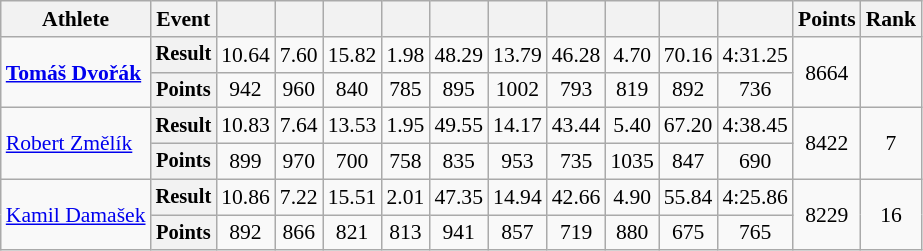<table class=wikitable style=font-size:90%;text-align:center>
<tr>
<th>Athlete</th>
<th>Event</th>
<th></th>
<th></th>
<th></th>
<th></th>
<th></th>
<th></th>
<th></th>
<th></th>
<th></th>
<th></th>
<th>Points</th>
<th>Rank</th>
</tr>
<tr>
<td align=left rowspan=2><strong><a href='#'>Tomáš Dvořák</a></strong></td>
<th style=font-size:95%>Result</th>
<td>10.64</td>
<td>7.60</td>
<td>15.82</td>
<td>1.98</td>
<td>48.29</td>
<td>13.79</td>
<td>46.28</td>
<td>4.70</td>
<td>70.16</td>
<td>4:31.25</td>
<td rowspan=2>8664</td>
<td rowspan=2></td>
</tr>
<tr>
<th style=font-size:95%>Points</th>
<td>942</td>
<td>960</td>
<td>840</td>
<td>785</td>
<td>895</td>
<td>1002</td>
<td>793</td>
<td>819</td>
<td>892</td>
<td>736</td>
</tr>
<tr>
<td align=left rowspan=2><a href='#'>Robert Změlík</a></td>
<th style=font-size:95%>Result</th>
<td>10.83</td>
<td>7.64</td>
<td>13.53</td>
<td>1.95</td>
<td>49.55</td>
<td>14.17</td>
<td>43.44</td>
<td>5.40</td>
<td>67.20</td>
<td>4:38.45</td>
<td rowspan=2>8422</td>
<td rowspan=2>7</td>
</tr>
<tr>
<th style=font-size:95%>Points</th>
<td>899</td>
<td>970</td>
<td>700</td>
<td>758</td>
<td>835</td>
<td>953</td>
<td>735</td>
<td>1035</td>
<td>847</td>
<td>690</td>
</tr>
<tr>
<td align=left rowspan=2><a href='#'>Kamil Damašek</a></td>
<th style=font-size:95%>Result</th>
<td>10.86</td>
<td>7.22</td>
<td>15.51</td>
<td>2.01</td>
<td>47.35</td>
<td>14.94</td>
<td>42.66</td>
<td>4.90</td>
<td>55.84</td>
<td>4:25.86</td>
<td rowspan=2>8229</td>
<td rowspan=2>16</td>
</tr>
<tr>
<th style=font-size:95%>Points</th>
<td>892</td>
<td>866</td>
<td>821</td>
<td>813</td>
<td>941</td>
<td>857</td>
<td>719</td>
<td>880</td>
<td>675</td>
<td>765</td>
</tr>
</table>
